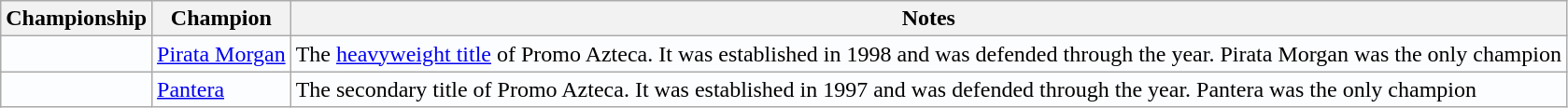<table class="wikitable" style="background:#fcfdff;">
<tr>
<th>Championship</th>
<th>Champion</th>
<th>Notes</th>
</tr>
<tr>
<td></td>
<td><a href='#'>Pirata Morgan</a></td>
<td>The <a href='#'>heavyweight title</a> of Promo Azteca. It was established in 1998 and was defended through the year. Pirata Morgan was the only champion</td>
</tr>
<tr>
<td></td>
<td><a href='#'>Pantera</a></td>
<td>The secondary title of Promo Azteca. It was established in 1997 and was defended through the year. Pantera was the only champion</td>
</tr>
</table>
